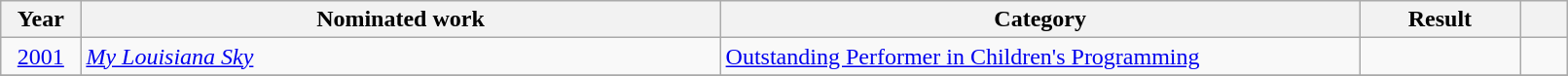<table class="wikitable" style="width:85%;">
<tr>
<th width=5%>Year</th>
<th style="width:40%;">Nominated work</th>
<th style="width:40%;">Category</th>
<th style="width:10%;">Result</th>
<th width=3%></th>
</tr>
<tr>
<td style="text-align:center;"><a href='#'>2001</a></td>
<td><em><a href='#'>My Louisiana Sky</a></em></td>
<td><a href='#'>Outstanding Performer in Children's Programming</a></td>
<td></td>
<td style="text-align:center;"></td>
</tr>
<tr>
</tr>
</table>
